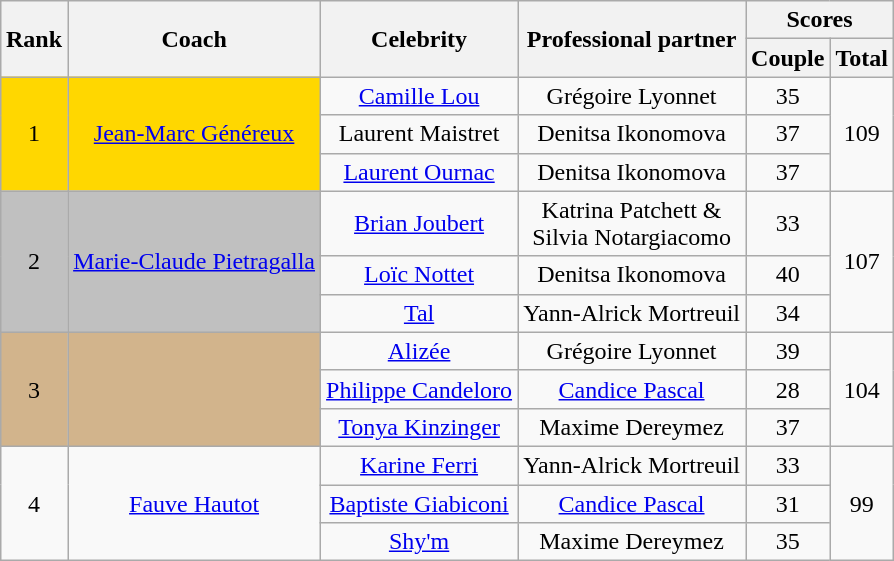<table class="wikitable sortable" style="margin:1em auto; text-align:center;">
<tr>
<th rowspan="2">Rank</th>
<th rowspan="2">Coach</th>
<th rowspan="2">Celebrity</th>
<th rowspan="2">Professional partner</th>
<th colspan="2">Scores</th>
</tr>
<tr>
<th>Couple</th>
<th>Total</th>
</tr>
<tr>
<td style="background:gold;" rowspan="3">1</td>
<td style="background:gold;" rowspan="3"><a href='#'>Jean-Marc Généreux</a></td>
<td><a href='#'>Camille Lou</a></td>
<td>Grégoire Lyonnet</td>
<td>35</td>
<td rowspan="3">109</td>
</tr>
<tr>
<td>Laurent Maistret</td>
<td>Denitsa Ikonomova</td>
<td>37</td>
</tr>
<tr>
<td><a href='#'>Laurent Ournac</a></td>
<td>Denitsa Ikonomova</td>
<td>37</td>
</tr>
<tr>
<td style="background:silver;" rowspan="3">2</td>
<td style="background:silver;" rowspan="3"><a href='#'>Marie-Claude Pietragalla</a></td>
<td><a href='#'>Brian Joubert</a></td>
<td>Katrina Patchett &<br>Silvia Notargiacomo</td>
<td>33</td>
<td rowspan="3">107</td>
</tr>
<tr>
<td><a href='#'>Loïc Nottet</a></td>
<td>Denitsa Ikonomova</td>
<td>40</td>
</tr>
<tr>
<td><a href='#'>Tal</a></td>
<td>Yann-Alrick Mortreuil</td>
<td>34</td>
</tr>
<tr>
<td style="background:tan;" rowspan="3">3</td>
<td style="background:tan;" rowspan="3"></td>
<td><a href='#'>Alizée</a></td>
<td>Grégoire Lyonnet</td>
<td>39</td>
<td rowspan="3">104</td>
</tr>
<tr>
<td><a href='#'>Philippe Candeloro</a></td>
<td><a href='#'>Candice Pascal</a></td>
<td>28</td>
</tr>
<tr>
<td><a href='#'>Tonya Kinzinger</a></td>
<td>Maxime Dereymez</td>
<td>37</td>
</tr>
<tr>
<td rowspan="3">4</td>
<td rowspan="3"><a href='#'>Fauve Hautot</a></td>
<td><a href='#'>Karine Ferri</a></td>
<td>Yann-Alrick Mortreuil</td>
<td>33</td>
<td rowspan="3">99</td>
</tr>
<tr>
<td><a href='#'>Baptiste Giabiconi</a></td>
<td><a href='#'>Candice Pascal</a></td>
<td>31</td>
</tr>
<tr>
<td><a href='#'>Shy'm</a></td>
<td>Maxime Dereymez</td>
<td>35</td>
</tr>
</table>
